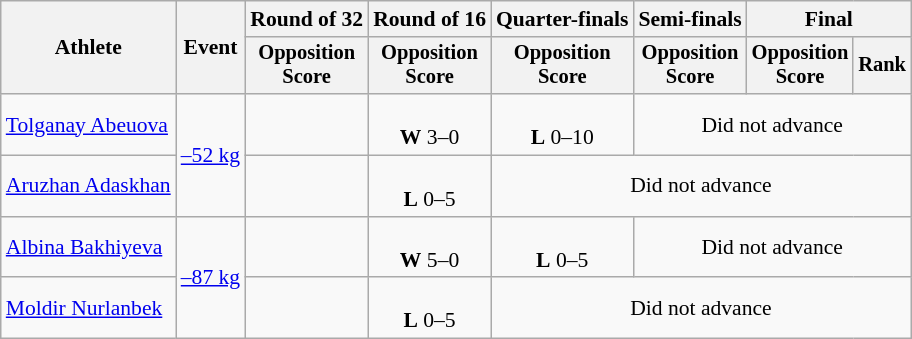<table class=wikitable style=font-size:90%;text-align:center>
<tr>
<th rowspan=2>Athlete</th>
<th rowspan=2>Event</th>
<th>Round of 32</th>
<th>Round of 16</th>
<th>Quarter-finals</th>
<th>Semi-finals</th>
<th colspan=2>Final</th>
</tr>
<tr style=font-size:95%>
<th>Opposition<br>Score</th>
<th>Opposition<br>Score</th>
<th>Opposition<br>Score</th>
<th>Opposition<br>Score</th>
<th>Opposition<br>Score</th>
<th>Rank</th>
</tr>
<tr>
<td align="left"><a href='#'>Tolganay Abeuova</a></td>
<td align="left" rowspan=2><a href='#'>–52 kg</a></td>
<td></td>
<td><br><strong>W</strong> 3–0</td>
<td><br><strong>L</strong> 0–10</td>
<td colspan=3>Did not advance</td>
</tr>
<tr>
<td align="left"><a href='#'>Aruzhan Adaskhan</a></td>
<td></td>
<td><br><strong>L</strong> 0–5</td>
<td colspan=4>Did not advance</td>
</tr>
<tr>
<td align="left"><a href='#'>Albina Bakhiyeva</a></td>
<td align="left" rowspan=2><a href='#'>–87 kg</a></td>
<td></td>
<td><br><strong>W</strong> 5–0</td>
<td><br><strong>L</strong> 0–5</td>
<td colspan=4>Did not advance</td>
</tr>
<tr>
<td align="left"><a href='#'>Moldir Nurlanbek</a></td>
<td></td>
<td><br><strong>L</strong> 0–5</td>
<td colspan=4>Did not advance</td>
</tr>
</table>
